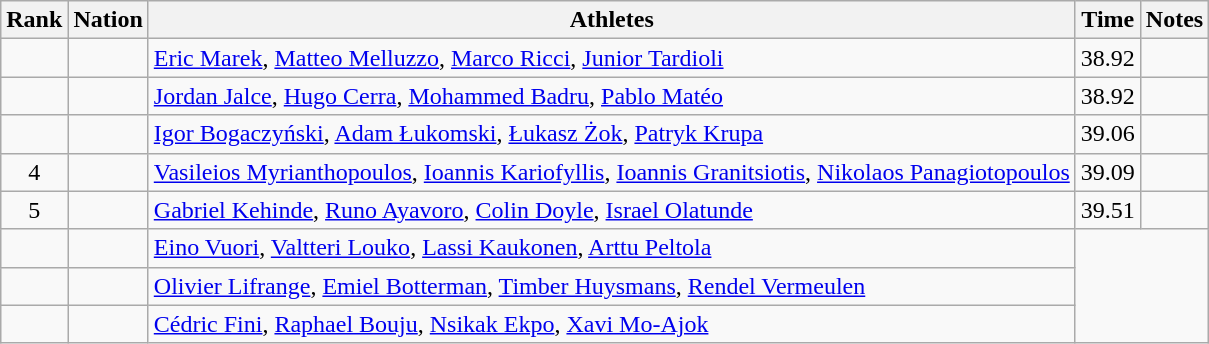<table class="wikitable sortable" style="text-align:center">
<tr>
<th>Rank</th>
<th>Nation</th>
<th>Athletes</th>
<th>Time</th>
<th>Notes</th>
</tr>
<tr>
<td></td>
<td align=left></td>
<td align=left><a href='#'>Eric Marek</a>, <a href='#'>Matteo Melluzzo</a>, <a href='#'>Marco Ricci</a>, <a href='#'>Junior Tardioli</a></td>
<td>38.92</td>
<td></td>
</tr>
<tr>
<td></td>
<td align=left></td>
<td align=left><a href='#'>Jordan Jalce</a>, <a href='#'>Hugo Cerra</a>, <a href='#'>Mohammed Badru</a>, <a href='#'>Pablo Matéo</a></td>
<td>38.92</td>
<td></td>
</tr>
<tr>
<td></td>
<td align=left></td>
<td align=left><a href='#'>Igor Bogaczyński</a>, <a href='#'>Adam Łukomski</a>, <a href='#'>Łukasz Żok</a>, <a href='#'>Patryk Krupa</a></td>
<td>39.06</td>
<td></td>
</tr>
<tr>
<td>4</td>
<td align=left></td>
<td align=left><a href='#'>Vasileios Myrianthopoulos</a>, <a href='#'>Ioannis Kariofyllis</a>, <a href='#'>Ioannis Granitsiotis</a>, <a href='#'>Nikolaos Panagiotopoulos</a></td>
<td>39.09</td>
<td></td>
</tr>
<tr>
<td>5</td>
<td align=left></td>
<td align=left><a href='#'>Gabriel Kehinde</a>, <a href='#'>Runo Ayavoro</a>, <a href='#'>Colin Doyle</a>, <a href='#'>Israel Olatunde</a></td>
<td>39.51</td>
<td></td>
</tr>
<tr>
<td></td>
<td align=left></td>
<td align=left><a href='#'>Eino Vuori</a>, <a href='#'>Valtteri Louko</a>, <a href='#'>Lassi Kaukonen</a>, <a href='#'>Arttu Peltola</a></td>
<td colspan=2 rowspan=3></td>
</tr>
<tr>
<td></td>
<td align=left></td>
<td align=left><a href='#'>Olivier Lifrange</a>, <a href='#'>Emiel Botterman</a>, <a href='#'>Timber Huysmans</a>, <a href='#'>Rendel Vermeulen</a></td>
</tr>
<tr>
<td></td>
<td align=left></td>
<td align=left><a href='#'>Cédric Fini</a>, <a href='#'>Raphael Bouju</a>, <a href='#'>Nsikak Ekpo</a>, <a href='#'>Xavi Mo-Ajok</a></td>
</tr>
</table>
